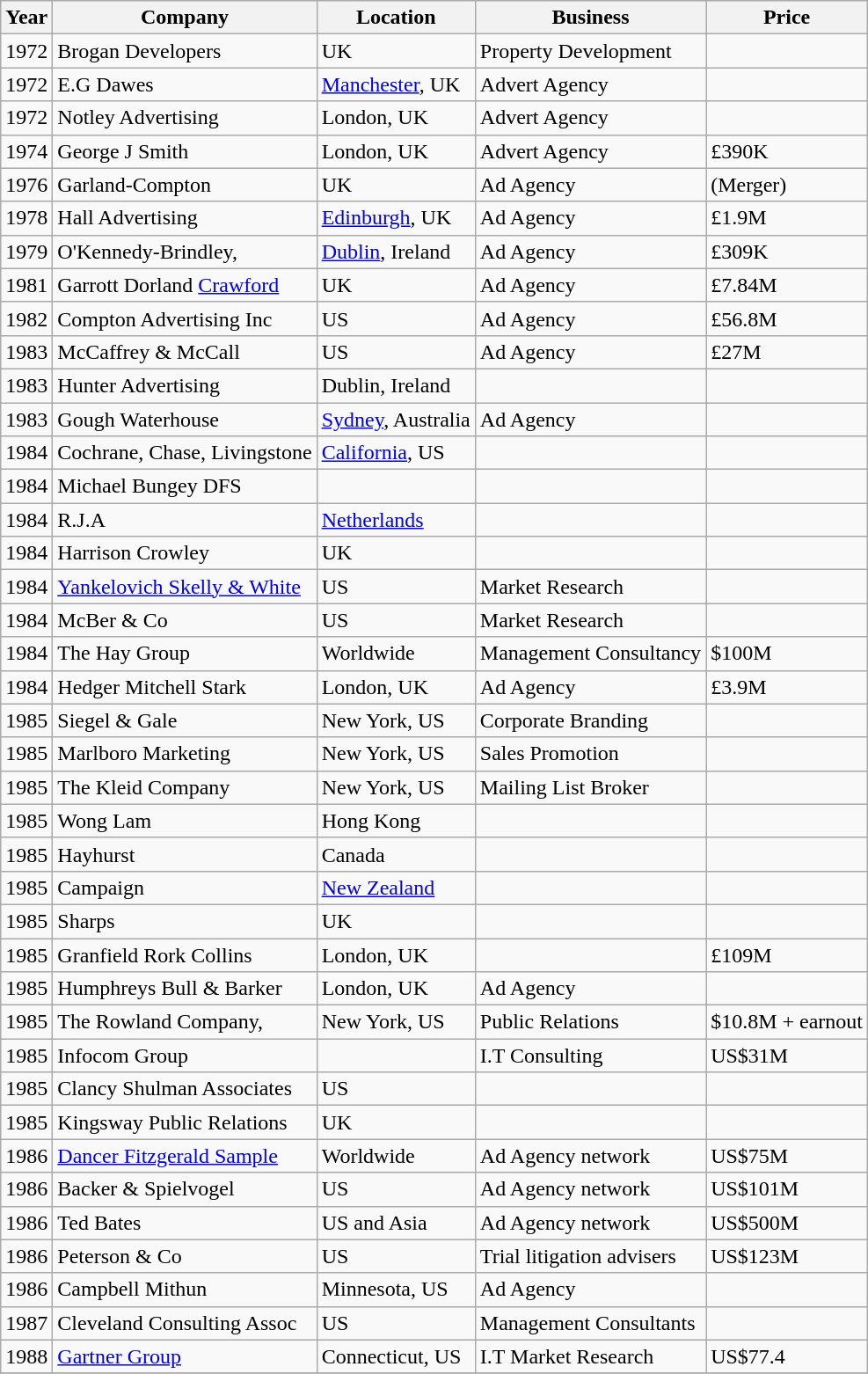<table class="wikitable">
<tr>
<th>Year</th>
<th>Company</th>
<th>Location</th>
<th>Business</th>
<th>Price</th>
</tr>
<tr>
<td>1972</td>
<td>Brogan Developers</td>
<td>UK</td>
<td>Property Development</td>
<td></td>
</tr>
<tr>
<td>1972</td>
<td>E.G Dawes</td>
<td><a href='#'>Manchester</a>, UK</td>
<td>Advert Agency</td>
<td></td>
</tr>
<tr>
<td>1972</td>
<td>Notley Advertising</td>
<td>London, UK</td>
<td>Advert Agency</td>
<td></td>
</tr>
<tr>
<td>1974</td>
<td>George J Smith</td>
<td>London, UK</td>
<td>Advert Agency</td>
<td>£390K</td>
</tr>
<tr>
<td>1976</td>
<td>Garland-Compton</td>
<td>UK</td>
<td>Ad Agency</td>
<td>(Merger)</td>
</tr>
<tr>
<td>1978</td>
<td>Hall Advertising</td>
<td><a href='#'>Edinburgh</a>, UK</td>
<td>Ad Agency</td>
<td>£1.9M</td>
</tr>
<tr>
<td>1979</td>
<td>O'Kennedy-Brindley,</td>
<td><a href='#'>Dublin</a>, Ireland</td>
<td>Ad Agency</td>
<td>£309K</td>
</tr>
<tr>
<td>1981</td>
<td>Garrott Dorland <a href='#'>Crawford</a></td>
<td>UK</td>
<td>Ad Agency</td>
<td>£7.84M</td>
</tr>
<tr>
<td>1982</td>
<td>Compton Advertising Inc</td>
<td>US</td>
<td>Ad Agency</td>
<td>£56.8M</td>
</tr>
<tr>
<td>1983</td>
<td>McCaffrey & McCall</td>
<td>US</td>
<td>Ad Agency</td>
<td>£27M</td>
</tr>
<tr>
<td>1983</td>
<td>Hunter Advertising</td>
<td>Dublin, Ireland</td>
<td></td>
<td></td>
</tr>
<tr>
<td>1983</td>
<td>Gough Waterhouse</td>
<td><a href='#'>Sydney</a>, Australia</td>
<td>Ad Agency</td>
<td></td>
</tr>
<tr>
<td>1984</td>
<td>Cochrane, Chase, Livingstone</td>
<td><a href='#'>California</a>, US</td>
<td></td>
<td></td>
</tr>
<tr>
<td>1984</td>
<td>Michael Bungey DFS</td>
<td></td>
<td></td>
<td></td>
</tr>
<tr>
<td>1984</td>
<td>R.J.A</td>
<td><a href='#'>Netherlands</a></td>
<td></td>
<td></td>
</tr>
<tr>
<td>1984</td>
<td>Harrison Crowley</td>
<td>UK</td>
<td></td>
<td></td>
</tr>
<tr>
<td>1984</td>
<td><a href='#'>Yankelovich Skelly & White</a></td>
<td>US</td>
<td>Market Research</td>
<td></td>
</tr>
<tr>
<td>1984</td>
<td>McBer & Co</td>
<td>US</td>
<td>Market Research</td>
<td></td>
</tr>
<tr>
<td>1984</td>
<td>The Hay Group</td>
<td>Worldwide</td>
<td>Management Consultancy</td>
<td>$100M</td>
</tr>
<tr>
<td>1984</td>
<td>Hedger Mitchell Stark</td>
<td>London, UK</td>
<td>Ad Agency</td>
<td>£3.9M</td>
</tr>
<tr>
<td>1985</td>
<td>Siegel & Gale</td>
<td>New York, US</td>
<td>Corporate Branding</td>
<td></td>
</tr>
<tr>
<td>1985</td>
<td>Marlboro Marketing</td>
<td>New York, US</td>
<td>Sales Promotion</td>
<td></td>
</tr>
<tr>
<td>1985</td>
<td>The Kleid Company</td>
<td>New York, US</td>
<td>Mailing List Broker</td>
<td></td>
</tr>
<tr>
<td>1985</td>
<td>Wong Lam</td>
<td>Hong Kong</td>
<td></td>
<td></td>
</tr>
<tr>
<td>1985</td>
<td>Hayhurst</td>
<td>Canada</td>
<td></td>
<td></td>
</tr>
<tr>
<td>1985</td>
<td>Campaign</td>
<td><a href='#'>New Zealand</a></td>
<td></td>
<td></td>
</tr>
<tr>
<td>1985</td>
<td>Sharps</td>
<td>UK</td>
<td></td>
<td></td>
</tr>
<tr>
<td>1985</td>
<td>Granfield Rork Collins</td>
<td>London, UK</td>
<td></td>
<td>£109M</td>
</tr>
<tr>
<td>1985</td>
<td>Humphreys Bull & Barker</td>
<td>London, UK</td>
<td>Ad Agency</td>
<td></td>
</tr>
<tr>
<td>1985</td>
<td>The Rowland Company,</td>
<td>New York, US</td>
<td>Public Relations</td>
<td>$10.8M + earnout</td>
</tr>
<tr>
<td>1985</td>
<td>Infocom Group</td>
<td></td>
<td>I.T Consulting</td>
<td>US$31M</td>
</tr>
<tr>
<td>1985</td>
<td>Clancy Shulman Associates</td>
<td>US</td>
<td></td>
<td></td>
</tr>
<tr>
<td>1985</td>
<td>Kingsway Public Relations</td>
<td>UK</td>
<td></td>
<td></td>
</tr>
<tr>
<td>1986</td>
<td><a href='#'>Dancer Fitzgerald Sample</a></td>
<td>Worldwide</td>
<td>Ad Agency network</td>
<td>US$75M</td>
</tr>
<tr>
<td>1986</td>
<td>Backer & Spielvogel</td>
<td>US</td>
<td>Ad Agency network</td>
<td>US$101M</td>
</tr>
<tr>
<td>1986</td>
<td>Ted Bates</td>
<td>US and Asia</td>
<td>Ad Agency network</td>
<td>US$500M</td>
</tr>
<tr>
<td>1986</td>
<td>Peterson & Co</td>
<td>US</td>
<td>Trial litigation advisers</td>
<td>US$123M</td>
</tr>
<tr>
<td>1986</td>
<td>Campbell Mithun</td>
<td>Minnesota, US</td>
<td>Ad Agency</td>
<td></td>
</tr>
<tr>
<td>1987</td>
<td>Cleveland Consulting Assoc</td>
<td>US</td>
<td>Management Consultants</td>
<td></td>
</tr>
<tr>
<td>1988</td>
<td><a href='#'>Gartner Group</a></td>
<td>Connecticut, US</td>
<td>I.T Market Research</td>
<td>US$77.4</td>
</tr>
<tr>
</tr>
</table>
